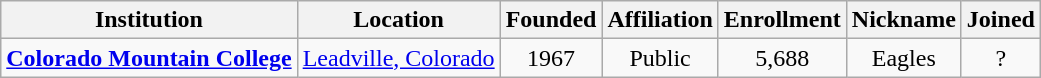<table class="wikitable sortable" style="text-align:center;">
<tr>
<th>Institution</th>
<th>Location</th>
<th>Founded</th>
<th>Affiliation</th>
<th>Enrollment</th>
<th>Nickname</th>
<th>Joined</th>
</tr>
<tr>
<td><strong><a href='#'>Colorado Mountain College</a></strong></td>
<td><a href='#'>Leadville, Colorado</a></td>
<td>1967</td>
<td>Public</td>
<td>5,688</td>
<td>Eagles</td>
<td>?</td>
</tr>
</table>
